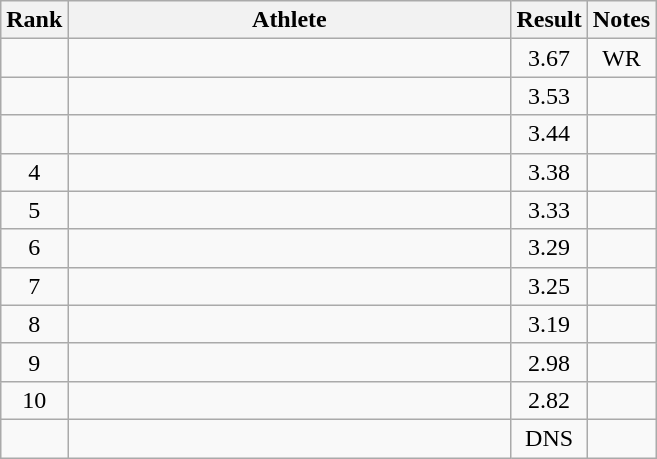<table class="wikitable" style="text-align:center">
<tr>
<th>Rank</th>
<th Style="width:18em">Athlete</th>
<th>Result</th>
<th>Notes</th>
</tr>
<tr>
<td></td>
<td style="text-align:left"></td>
<td>3.67</td>
<td>WR</td>
</tr>
<tr>
<td></td>
<td style="text-align:left"></td>
<td>3.53</td>
<td></td>
</tr>
<tr>
<td></td>
<td style="text-align:left"></td>
<td>3.44</td>
<td></td>
</tr>
<tr>
<td>4</td>
<td style="text-align:left"></td>
<td>3.38</td>
<td></td>
</tr>
<tr>
<td>5</td>
<td style="text-align:left"></td>
<td>3.33</td>
<td></td>
</tr>
<tr>
<td>6</td>
<td style="text-align:left"></td>
<td>3.29</td>
<td></td>
</tr>
<tr>
<td>7</td>
<td style="text-align:left"></td>
<td>3.25</td>
<td></td>
</tr>
<tr>
<td>8</td>
<td style="text-align:left"></td>
<td>3.19</td>
<td></td>
</tr>
<tr>
<td>9</td>
<td style="text-align:left"></td>
<td>2.98</td>
<td></td>
</tr>
<tr>
<td>10</td>
<td style="text-align:left"></td>
<td>2.82</td>
<td></td>
</tr>
<tr>
<td></td>
<td style="text-align:left"></td>
<td>DNS</td>
<td></td>
</tr>
</table>
